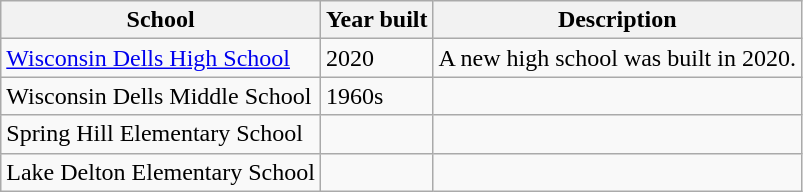<table class="wikitable">
<tr>
<th>School</th>
<th>Year built</th>
<th>Description</th>
</tr>
<tr>
<td><a href='#'>Wisconsin Dells High School</a></td>
<td>2020</td>
<td>A new high school was built in 2020.</td>
</tr>
<tr>
<td>Wisconsin Dells Middle School</td>
<td>1960s</td>
<td></td>
</tr>
<tr>
<td>Spring Hill Elementary School</td>
<td></td>
<td></td>
</tr>
<tr>
<td>Lake Delton Elementary School</td>
<td></td>
<td></td>
</tr>
</table>
